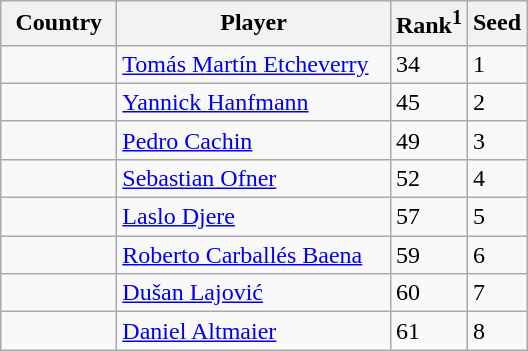<table class="wikitable nowrap">
<tr>
<th width="70">Country</th>
<th width="175">Player</th>
<th>Rank<sup>1</sup></th>
<th>Seed</th>
</tr>
<tr>
<td></td>
<td><a href='#'>Tomás Martín Etcheverry</a></td>
<td>34</td>
<td>1</td>
</tr>
<tr>
<td></td>
<td><a href='#'>Yannick Hanfmann</a></td>
<td>45</td>
<td>2</td>
</tr>
<tr>
<td></td>
<td><a href='#'>Pedro Cachin</a></td>
<td>49</td>
<td>3</td>
</tr>
<tr>
<td></td>
<td><a href='#'>Sebastian Ofner</a></td>
<td>52</td>
<td>4</td>
</tr>
<tr>
<td></td>
<td><a href='#'>Laslo Djere</a></td>
<td>57</td>
<td>5</td>
</tr>
<tr>
<td></td>
<td><a href='#'>Roberto Carballés Baena</a></td>
<td>59</td>
<td>6</td>
</tr>
<tr>
<td></td>
<td><a href='#'>Dušan Lajović</a></td>
<td>60</td>
<td>7</td>
</tr>
<tr>
<td></td>
<td><a href='#'>Daniel Altmaier</a></td>
<td>61</td>
<td>8</td>
</tr>
</table>
